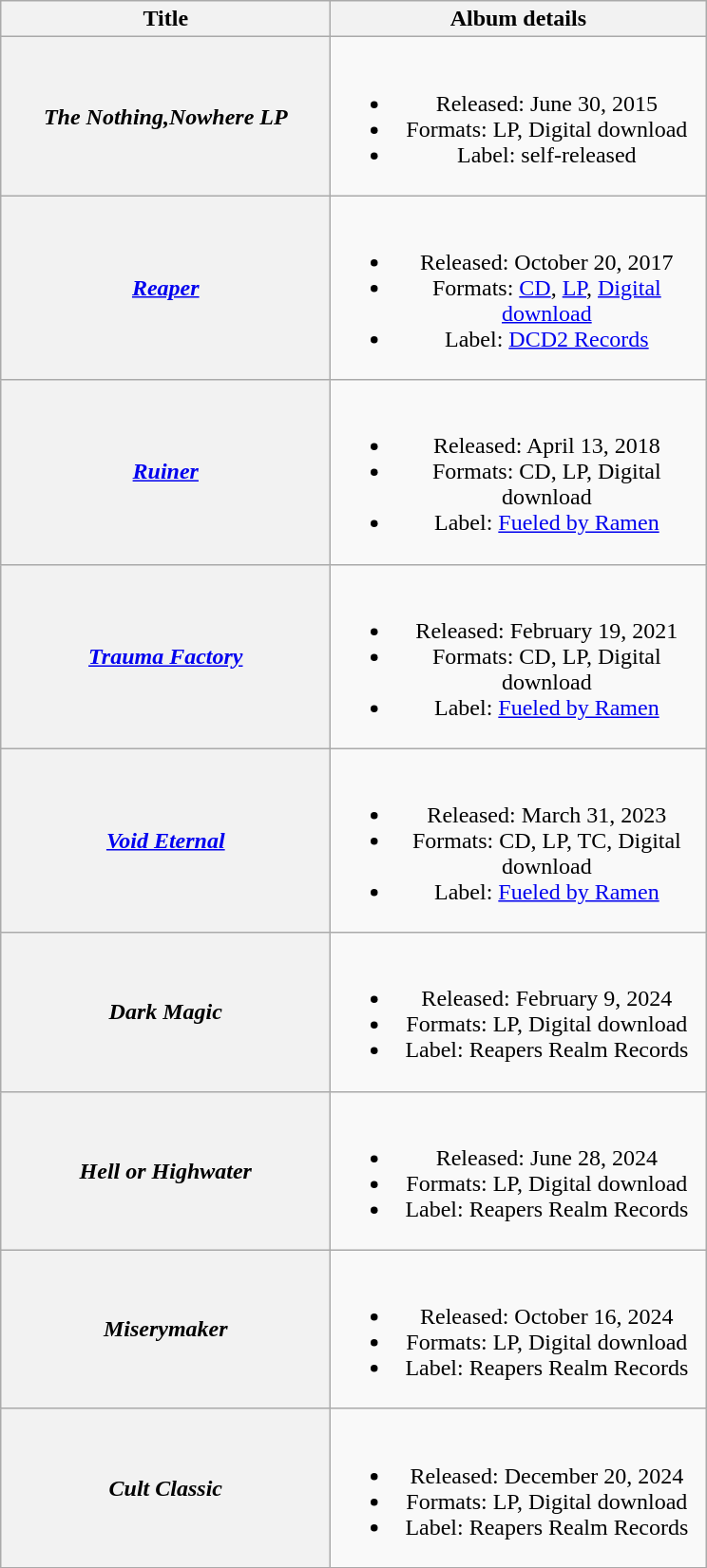<table class="wikitable plainrowheaders" style="text-align:center;">
<tr>
<th scope="col" style="width:14em;">Title</th>
<th scope="col" style="width:16em;">Album details</th>
</tr>
<tr>
<th scope="row"><em>The Nothing,Nowhere LP</em></th>
<td><br><ul><li>Released: June 30, 2015</li><li>Formats: LP, Digital download</li><li>Label: self-released</li></ul></td>
</tr>
<tr>
<th scope="row"><em><a href='#'>Reaper</a></em></th>
<td><br><ul><li>Released: October 20, 2017</li><li>Formats: <a href='#'>CD</a>, <a href='#'>LP</a>, <a href='#'>Digital download</a></li><li>Label: <a href='#'>DCD2 Records</a></li></ul></td>
</tr>
<tr>
<th scope="row"><em><a href='#'>Ruiner</a></em></th>
<td><br><ul><li>Released: April 13, 2018</li><li>Formats: CD, LP, Digital download</li><li>Label: <a href='#'>Fueled by Ramen</a></li></ul></td>
</tr>
<tr>
<th scope="row"><em><a href='#'>Trauma Factory</a></em></th>
<td><br><ul><li>Released: February 19, 2021</li><li>Formats: CD, LP, Digital download</li><li>Label: <a href='#'>Fueled by Ramen</a></li></ul></td>
</tr>
<tr>
<th scope="row"><em><a href='#'>Void Eternal</a></em></th>
<td><br><ul><li>Released: March 31, 2023</li><li>Formats: CD, LP, TC, Digital download</li><li>Label: <a href='#'>Fueled by Ramen</a></li></ul></td>
</tr>
<tr>
<th scope="row"><em>Dark Magic</em></th>
<td><br><ul><li>Released: February 9, 2024</li><li>Formats: LP, Digital download </li><li>Label: Reapers Realm Records</li></ul></td>
</tr>
<tr>
<th scope="row"><em>Hell or Highwater</em></th>
<td><br><ul><li>Released: June 28, 2024</li><li>Formats: LP, Digital download</li><li>Label: Reapers Realm Records</li></ul></td>
</tr>
<tr>
<th scope="row"><em>Miserymaker</em></th>
<td><br><ul><li>Released: October 16, 2024</li><li>Formats: LP, Digital download</li><li>Label: Reapers Realm Records</li></ul></td>
</tr>
<tr>
<th scope="row"><em>Cult Classic</em></th>
<td><br><ul><li>Released: December 20, 2024</li><li>Formats: LP, Digital download</li><li>Label: Reapers Realm Records</li></ul></td>
</tr>
</table>
